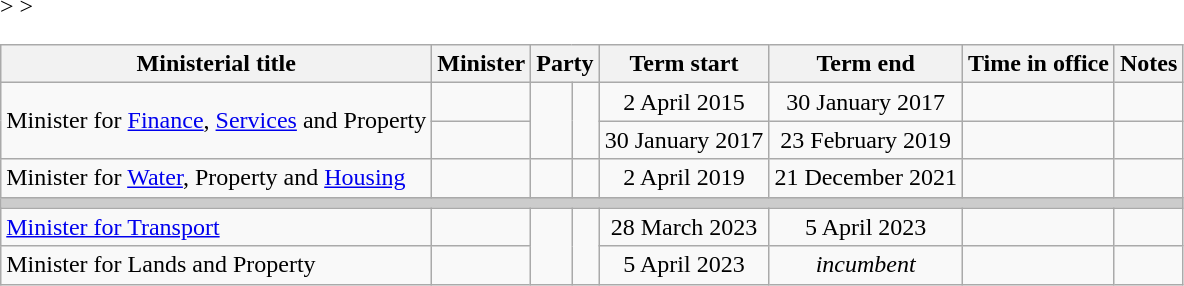<table class="wikitable sortable" border="1">
<tr>
<th>Ministerial title</th>
<th>Minister</th>
<th colspan="2">Party</th>
<th>Term start</th>
<th>Term end</th>
<th>Time in office</th>
<th class="unsortable">Notes</th>
</tr>
<tr>
<td rowspan=2>Minister for <a href='#'>Finance</a>, <a href='#'>Services</a> and Property</td>
<td></td>
<td rowspan=2 > </td>
<td rowspan=2></td>
<td align=center>2 April 2015</td>
<td align=center>30 January 2017</td>
<td align=right></td>
<td></td>
</tr>
<tr>
<td></td>
<td align=center>30 January 2017</td>
<td align=center>23 February 2019</td>
<td align=right></td>
<td></td>
</tr>
<tr>
<td>Minister for <a href='#'>Water</a>, Property and <a href='#'>Housing</a></td>
<td></td>
<td> </td>
<td></td>
<td align=center>2 April 2019</td>
<td align=center>21 December 2021</td>
<td align=right></td>
<td></td>
</tr>
<tr class="sortbottom">
<th colspan="8" style="background: #cccccc;"></th>
</tr>
<tr <noinclude>>
<td><a href='#'>Minister for Transport</a></td>
<td></td>
<td rowspan="2" > </td>
<td rowspan="2"></td>
<td align="center">28 March 2023</td>
<td align="center">5 April 2023</td>
<td align=right></td>
<td></td>
</tr>
<tr <noinclude>>
<td>Minister for Lands and Property</td>
<td></td>
<td align="center">5 April 2023</td>
<td align="center"><em>incumbent</em></td>
<td align=right></td>
<td></noinclude></td>
</tr>
</table>
